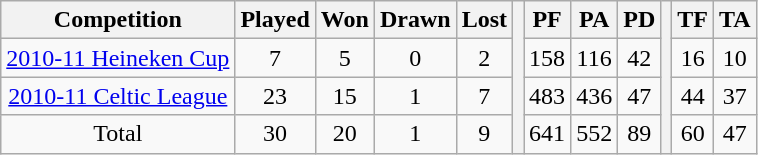<table class="wikitable">
<tr>
<th>Competition</th>
<th>Played</th>
<th>Won</th>
<th>Drawn</th>
<th>Lost</th>
<th rowspan="4"></th>
<th>PF</th>
<th>PA</th>
<th>PD</th>
<th rowspan="4"></th>
<th>TF</th>
<th>TA</th>
</tr>
<tr align=center>
<td><a href='#'>2010-11 Heineken Cup</a></td>
<td>7</td>
<td>5</td>
<td>0</td>
<td>2</td>
<td>158</td>
<td>116</td>
<td>42</td>
<td>16</td>
<td>10</td>
</tr>
<tr align=center>
<td><a href='#'>2010-11 Celtic League</a></td>
<td>23</td>
<td>15</td>
<td>1</td>
<td>7</td>
<td>483</td>
<td>436</td>
<td>47</td>
<td>44</td>
<td>37</td>
</tr>
<tr align=center>
<td>Total</td>
<td>30</td>
<td>20</td>
<td>1</td>
<td>9</td>
<td>641</td>
<td>552</td>
<td>89</td>
<td>60</td>
<td>47</td>
</tr>
</table>
